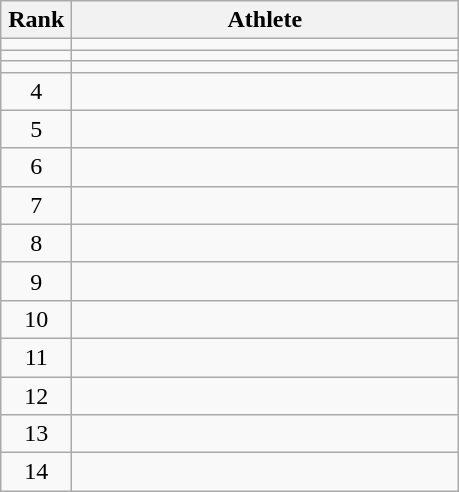<table class="wikitable" style="text-align: center;">
<tr>
<th width=40>Rank</th>
<th width=250>Athlete</th>
</tr>
<tr>
<td></td>
<td align="left"></td>
</tr>
<tr>
<td></td>
<td align="left"></td>
</tr>
<tr>
<td></td>
<td align="left"></td>
</tr>
<tr>
<td>4</td>
<td align="left"></td>
</tr>
<tr>
<td>5</td>
<td align="left"></td>
</tr>
<tr>
<td>6</td>
<td align="left"></td>
</tr>
<tr>
<td>7</td>
<td align="left"></td>
</tr>
<tr>
<td>8</td>
<td align="left"></td>
</tr>
<tr>
<td>9</td>
<td align="left"></td>
</tr>
<tr>
<td>10</td>
<td align="left"></td>
</tr>
<tr>
<td>11</td>
<td align="left"></td>
</tr>
<tr>
<td>12</td>
<td align="left"></td>
</tr>
<tr>
<td>13</td>
<td align="left"></td>
</tr>
<tr>
<td>14</td>
<td align="left"></td>
</tr>
</table>
